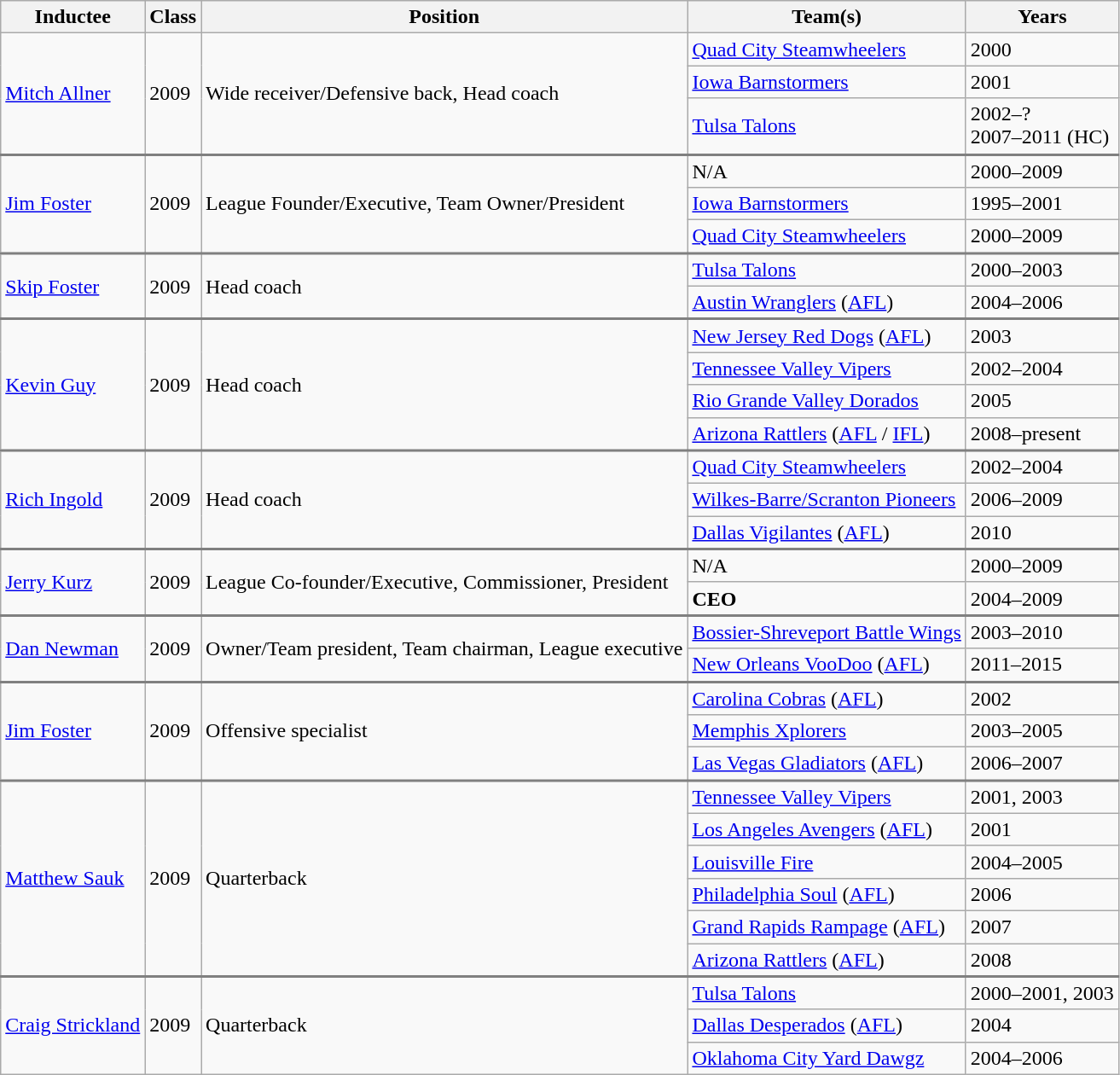<table class="wikitable sortable">
<tr>
<th>Inductee</th>
<th>Class</th>
<th>Position</th>
<th>Team(s)</th>
<th>Years</th>
</tr>
<tr>
<td rowspan=3><a href='#'>Mitch Allner</a></td>
<td rowspan=3>2009</td>
<td rowspan=3>Wide receiver/Defensive back, Head coach</td>
<td><a href='#'>Quad City Steamwheelers</a></td>
<td>2000</td>
</tr>
<tr>
<td><a href='#'>Iowa Barnstormers</a></td>
<td>2001</td>
</tr>
<tr style="border-bottom: 2px solid gray">
<td><a href='#'>Tulsa Talons</a></td>
<td>2002–? <br> 2007–2011 (HC)</td>
</tr>
<tr>
<td rowspan=3><a href='#'>Jim Foster</a></td>
<td rowspan=3>2009</td>
<td rowspan=3>League Founder/Executive, Team Owner/President</td>
<td>N/A</td>
<td>2000–2009</td>
</tr>
<tr>
<td><a href='#'>Iowa Barnstormers</a></td>
<td>1995–2001</td>
</tr>
<tr style="border-bottom: 2px solid gray">
<td><a href='#'>Quad City Steamwheelers</a></td>
<td>2000–2009</td>
</tr>
<tr>
<td rowspan=2><a href='#'>Skip Foster</a></td>
<td rowspan=2>2009</td>
<td rowspan=2>Head coach</td>
<td><a href='#'>Tulsa Talons</a></td>
<td>2000–2003</td>
</tr>
<tr style="border-bottom: 2px solid gray">
<td><a href='#'>Austin Wranglers</a> (<a href='#'>AFL</a>)</td>
<td>2004–2006</td>
</tr>
<tr>
<td rowspan=4><a href='#'>Kevin Guy</a></td>
<td rowspan=4>2009</td>
<td rowspan=4>Head coach</td>
<td><a href='#'>New Jersey Red Dogs</a> (<a href='#'>AFL</a>)</td>
<td>2003</td>
</tr>
<tr>
<td><a href='#'>Tennessee Valley Vipers</a></td>
<td>2002–2004</td>
</tr>
<tr>
<td><a href='#'>Rio Grande Valley Dorados</a></td>
<td>2005</td>
</tr>
<tr style="border-bottom: 2px solid gray">
<td><a href='#'>Arizona Rattlers</a> (<a href='#'>AFL</a> / <a href='#'>IFL</a>)</td>
<td>2008–present</td>
</tr>
<tr>
<td rowspan=3><a href='#'>Rich Ingold</a></td>
<td rowspan=3>2009</td>
<td rowspan=3>Head coach</td>
<td><a href='#'>Quad City Steamwheelers</a></td>
<td>2002–2004</td>
</tr>
<tr>
<td><a href='#'>Wilkes-Barre/Scranton Pioneers</a></td>
<td>2006–2009</td>
</tr>
<tr style="border-bottom: 2px solid gray">
<td><a href='#'>Dallas Vigilantes</a> (<a href='#'>AFL</a>)</td>
<td>2010</td>
</tr>
<tr>
<td rowspan=2><a href='#'>Jerry Kurz</a></td>
<td rowspan=2>2009</td>
<td rowspan=2>League Co-founder/Executive, Commissioner, President</td>
<td>N/A</td>
<td>2000–2009</td>
</tr>
<tr style="border-bottom: 2px solid gray">
<td><strong>CEO</strong></td>
<td>2004–2009</td>
</tr>
<tr>
<td rowspan=2><a href='#'>Dan Newman</a></td>
<td rowspan=2>2009</td>
<td rowspan=2>Owner/Team president, Team chairman, League executive</td>
<td><a href='#'>Bossier-Shreveport Battle Wings</a></td>
<td>2003–2010</td>
</tr>
<tr style="border-bottom: 2px solid gray">
<td><a href='#'>New Orleans VooDoo</a> (<a href='#'>AFL</a>)</td>
<td>2011–2015</td>
</tr>
<tr>
<td rowspan=3><a href='#'>Jim Foster</a></td>
<td rowspan=3>2009</td>
<td rowspan=3>Offensive specialist</td>
<td><a href='#'>Carolina Cobras</a> (<a href='#'>AFL</a>)</td>
<td>2002</td>
</tr>
<tr>
<td><a href='#'>Memphis Xplorers</a></td>
<td>2003–2005</td>
</tr>
<tr style="border-bottom: 2px solid gray">
<td><a href='#'>Las Vegas Gladiators</a> (<a href='#'>AFL</a>)</td>
<td>2006–2007</td>
</tr>
<tr>
<td rowspan=6><a href='#'>Matthew Sauk</a></td>
<td rowspan=6>2009</td>
<td rowspan=6>Quarterback</td>
<td><a href='#'>Tennessee Valley Vipers</a></td>
<td>2001, 2003</td>
</tr>
<tr>
<td><a href='#'>Los Angeles Avengers</a> (<a href='#'>AFL</a>)</td>
<td>2001</td>
</tr>
<tr>
<td><a href='#'>Louisville Fire</a></td>
<td>2004–2005</td>
</tr>
<tr>
<td><a href='#'>Philadelphia Soul</a> (<a href='#'>AFL</a>)</td>
<td>2006</td>
</tr>
<tr>
<td><a href='#'>Grand Rapids Rampage</a> (<a href='#'>AFL</a>)</td>
<td>2007</td>
</tr>
<tr style="border-bottom: 2px solid gray">
<td><a href='#'>Arizona Rattlers</a> (<a href='#'>AFL</a>)</td>
<td>2008</td>
</tr>
<tr>
<td rowspan=3><a href='#'>Craig Strickland</a></td>
<td rowspan=3>2009</td>
<td rowspan=3>Quarterback</td>
<td><a href='#'>Tulsa Talons</a></td>
<td>2000–2001, 2003</td>
</tr>
<tr>
<td><a href='#'>Dallas Desperados</a> (<a href='#'>AFL</a>)</td>
<td>2004</td>
</tr>
<tr>
<td><a href='#'>Oklahoma City Yard Dawgz</a></td>
<td>2004–2006</td>
</tr>
</table>
